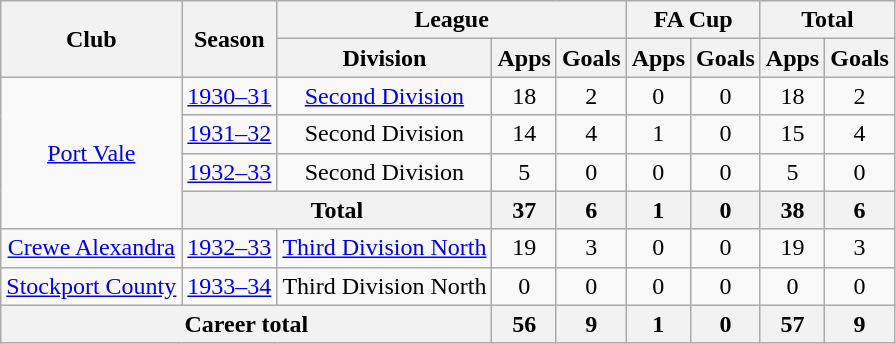<table class="wikitable" style="text-align: center;">
<tr>
<th rowspan="2">Club</th>
<th rowspan="2">Season</th>
<th colspan="3">League</th>
<th colspan="2">FA Cup</th>
<th colspan="2">Total</th>
</tr>
<tr>
<th>Division</th>
<th>Apps</th>
<th>Goals</th>
<th>Apps</th>
<th>Goals</th>
<th>Apps</th>
<th>Goals</th>
</tr>
<tr>
<td rowspan="4"><a href='#'>Port Vale</a></td>
<td><a href='#'>1930–31</a></td>
<td><a href='#'>Second Division</a></td>
<td>18</td>
<td>2</td>
<td>0</td>
<td>0</td>
<td>18</td>
<td>2</td>
</tr>
<tr>
<td><a href='#'>1931–32</a></td>
<td>Second Division</td>
<td>14</td>
<td>4</td>
<td>1</td>
<td>0</td>
<td>15</td>
<td>4</td>
</tr>
<tr>
<td><a href='#'>1932–33</a></td>
<td>Second Division</td>
<td>5</td>
<td>0</td>
<td>0</td>
<td>0</td>
<td>5</td>
<td>0</td>
</tr>
<tr>
<th colspan="2">Total</th>
<th>37</th>
<th>6</th>
<th>1</th>
<th>0</th>
<th>38</th>
<th>6</th>
</tr>
<tr>
<td><a href='#'>Crewe Alexandra</a></td>
<td><a href='#'>1932–33</a></td>
<td><a href='#'>Third Division North</a></td>
<td>19</td>
<td>3</td>
<td>0</td>
<td>0</td>
<td>19</td>
<td>3</td>
</tr>
<tr>
<td><a href='#'>Stockport County</a></td>
<td><a href='#'>1933–34</a></td>
<td>Third Division North</td>
<td>0</td>
<td>0</td>
<td>0</td>
<td>0</td>
<td>0</td>
<td>0</td>
</tr>
<tr>
<th colspan="3">Career total</th>
<th>56</th>
<th>9</th>
<th>1</th>
<th>0</th>
<th>57</th>
<th>9</th>
</tr>
</table>
